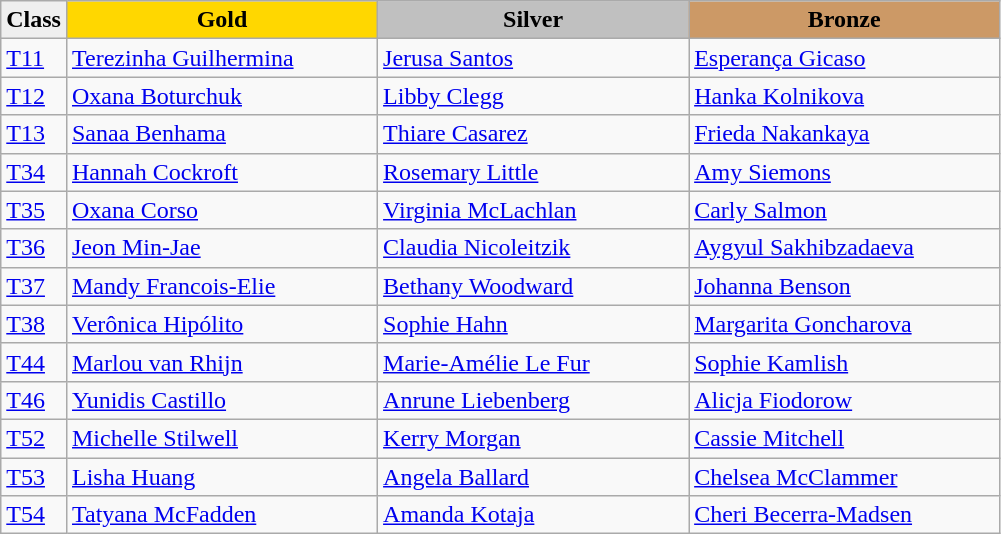<table class="wikitable" style="text-align:left">
<tr align="center">
<td bgcolor=efefef><strong>Class</strong></td>
<td width=200 bgcolor=gold><strong>Gold</strong></td>
<td width=200 bgcolor=silver><strong>Silver</strong></td>
<td width=200 bgcolor=CC9966><strong>Bronze</strong></td>
</tr>
<tr>
<td><a href='#'>T11</a></td>
<td><a href='#'>Terezinha Guilhermina</a><br></td>
<td><a href='#'>Jerusa Santos</a><br></td>
<td><a href='#'>Esperança Gicaso</a><br></td>
</tr>
<tr>
<td><a href='#'>T12</a></td>
<td><a href='#'>Oxana Boturchuk</a><br></td>
<td><a href='#'>Libby Clegg</a><br></td>
<td><a href='#'>Hanka Kolnikova</a><br></td>
</tr>
<tr>
<td><a href='#'>T13</a></td>
<td><a href='#'>Sanaa Benhama</a><br></td>
<td><a href='#'>Thiare Casarez</a><br></td>
<td><a href='#'>Frieda Nakankaya</a><br></td>
</tr>
<tr>
<td><a href='#'>T34</a></td>
<td><a href='#'>Hannah Cockroft</a><br></td>
<td><a href='#'>Rosemary Little</a><br></td>
<td><a href='#'>Amy Siemons</a><br></td>
</tr>
<tr>
<td><a href='#'>T35</a></td>
<td><a href='#'>Oxana Corso</a><br></td>
<td><a href='#'>Virginia McLachlan</a><br></td>
<td><a href='#'>Carly Salmon</a><br></td>
</tr>
<tr>
<td><a href='#'>T36</a></td>
<td><a href='#'>Jeon Min-Jae</a><br></td>
<td><a href='#'>Claudia Nicoleitzik</a><br></td>
<td><a href='#'>Aygyul Sakhibzadaeva</a><br></td>
</tr>
<tr>
<td><a href='#'>T37</a></td>
<td><a href='#'>Mandy Francois-Elie</a><br></td>
<td><a href='#'>Bethany Woodward</a><br></td>
<td><a href='#'>Johanna Benson</a><br></td>
</tr>
<tr>
<td><a href='#'>T38</a></td>
<td><a href='#'>Verônica Hipólito</a><br></td>
<td><a href='#'>Sophie Hahn</a><br></td>
<td><a href='#'>Margarita Goncharova</a><br></td>
</tr>
<tr>
<td><a href='#'>T44</a></td>
<td><a href='#'>Marlou van Rhijn</a><br></td>
<td><a href='#'>Marie-Amélie Le Fur</a><br></td>
<td><a href='#'>Sophie Kamlish</a><br></td>
</tr>
<tr>
<td><a href='#'>T46</a></td>
<td><a href='#'>Yunidis Castillo</a><br></td>
<td><a href='#'>Anrune Liebenberg</a><br></td>
<td><a href='#'>Alicja Fiodorow</a><br></td>
</tr>
<tr>
<td><a href='#'>T52</a></td>
<td><a href='#'>Michelle Stilwell</a><br></td>
<td><a href='#'>Kerry Morgan</a><br></td>
<td><a href='#'>Cassie Mitchell</a><br></td>
</tr>
<tr>
<td><a href='#'>T53</a></td>
<td><a href='#'>Lisha Huang</a><br></td>
<td><a href='#'>Angela Ballard</a><br></td>
<td><a href='#'>Chelsea McClammer</a><br></td>
</tr>
<tr>
<td><a href='#'>T54</a></td>
<td><a href='#'>Tatyana McFadden</a><br></td>
<td><a href='#'>Amanda Kotaja</a><br></td>
<td><a href='#'>Cheri Becerra-Madsen</a><br></td>
</tr>
</table>
